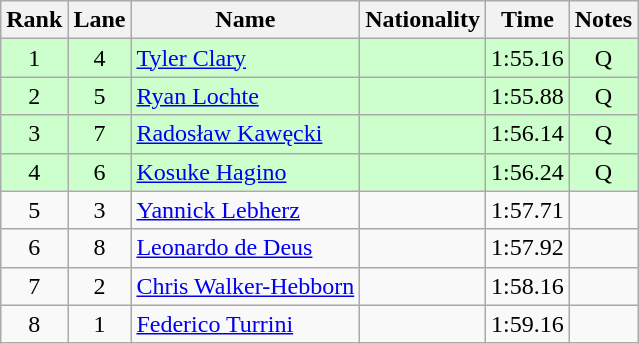<table class="wikitable sortable" style="text-align:center">
<tr>
<th>Rank</th>
<th>Lane</th>
<th>Name</th>
<th>Nationality</th>
<th>Time</th>
<th>Notes</th>
</tr>
<tr bgcolor=ccffcc>
<td>1</td>
<td>4</td>
<td align=left><a href='#'>Tyler Clary</a></td>
<td align=left></td>
<td>1:55.16</td>
<td>Q</td>
</tr>
<tr bgcolor=ccffcc>
<td>2</td>
<td>5</td>
<td align=left><a href='#'>Ryan Lochte</a></td>
<td align=left></td>
<td>1:55.88</td>
<td>Q</td>
</tr>
<tr bgcolor=ccffcc>
<td>3</td>
<td>7</td>
<td align=left><a href='#'>Radosław Kawęcki</a></td>
<td align=left></td>
<td>1:56.14</td>
<td>Q</td>
</tr>
<tr bgcolor=ccffcc>
<td>4</td>
<td>6</td>
<td align=left><a href='#'>Kosuke Hagino</a></td>
<td align=left></td>
<td>1:56.24</td>
<td>Q</td>
</tr>
<tr>
<td>5</td>
<td>3</td>
<td align=left><a href='#'>Yannick Lebherz</a></td>
<td align=left></td>
<td>1:57.71</td>
<td></td>
</tr>
<tr>
<td>6</td>
<td>8</td>
<td align=left><a href='#'>Leonardo de Deus</a></td>
<td align=left></td>
<td>1:57.92</td>
<td></td>
</tr>
<tr>
<td>7</td>
<td>2</td>
<td align=left><a href='#'>Chris Walker-Hebborn</a></td>
<td align=left></td>
<td>1:58.16</td>
<td></td>
</tr>
<tr>
<td>8</td>
<td>1</td>
<td align=left><a href='#'>Federico Turrini</a></td>
<td align=left></td>
<td>1:59.16</td>
<td></td>
</tr>
</table>
